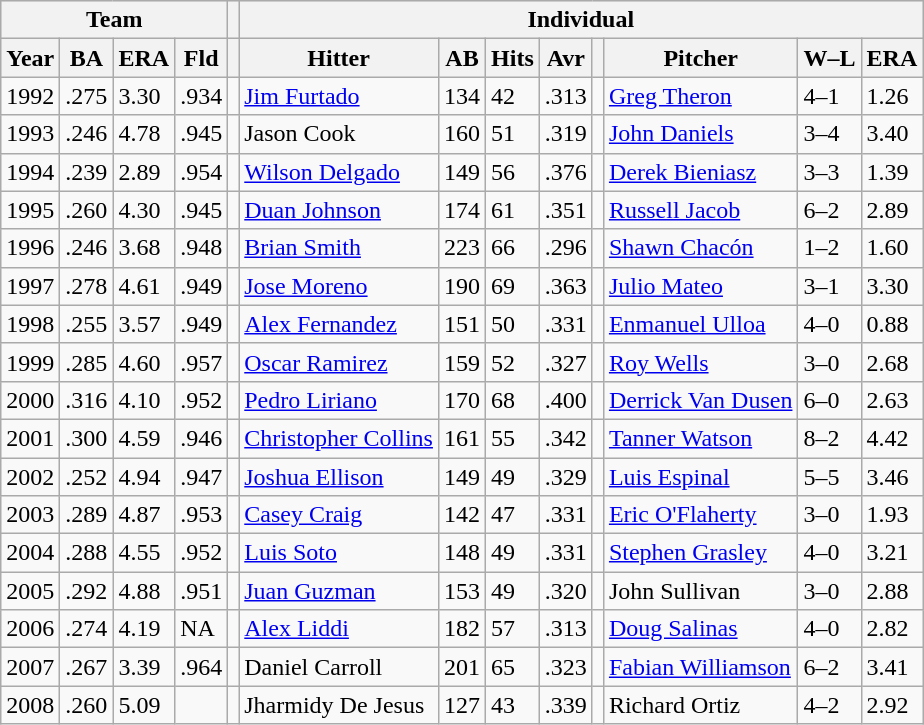<table class="wikitable">
<tr style="text-align:center; background:#e5e5e5;">
<th colspan=4>Team</th>
<th></th>
<th colspan=9>Individual</th>
</tr>
<tr style="text-align:center; background:#f2f2f2;">
<th>Year</th>
<th>BA</th>
<th>ERA</th>
<th>Fld</th>
<th></th>
<th>Hitter</th>
<th>AB</th>
<th>Hits</th>
<th>Avr</th>
<th></th>
<th>Pitcher</th>
<th>W–L</th>
<th>ERA</th>
</tr>
<tr>
<td>1992</td>
<td>.275</td>
<td>3.30</td>
<td>.934</td>
<td></td>
<td><a href='#'>Jim Furtado</a></td>
<td>134</td>
<td>42</td>
<td>.313</td>
<td></td>
<td><a href='#'>Greg Theron</a></td>
<td>4–1</td>
<td>1.26</td>
</tr>
<tr>
<td>1993</td>
<td>.246</td>
<td>4.78</td>
<td>.945</td>
<td></td>
<td>Jason Cook</td>
<td>160</td>
<td>51</td>
<td>.319</td>
<td></td>
<td><a href='#'>John Daniels</a></td>
<td>3–4</td>
<td>3.40</td>
</tr>
<tr>
<td>1994</td>
<td>.239</td>
<td>2.89</td>
<td>.954</td>
<td></td>
<td><a href='#'>Wilson Delgado</a></td>
<td>149</td>
<td>56</td>
<td>.376</td>
<td></td>
<td><a href='#'>Derek Bieniasz</a></td>
<td>3–3</td>
<td>1.39</td>
</tr>
<tr>
<td>1995</td>
<td>.260</td>
<td>4.30</td>
<td>.945</td>
<td></td>
<td><a href='#'>Duan Johnson</a></td>
<td>174</td>
<td>61</td>
<td>.351</td>
<td></td>
<td><a href='#'>Russell Jacob</a></td>
<td>6–2</td>
<td>2.89</td>
</tr>
<tr>
<td>1996</td>
<td>.246</td>
<td>3.68</td>
<td>.948</td>
<td></td>
<td><a href='#'>Brian Smith</a></td>
<td>223</td>
<td>66</td>
<td>.296</td>
<td></td>
<td><a href='#'>Shawn Chacón</a></td>
<td>1–2</td>
<td>1.60</td>
</tr>
<tr>
<td>1997</td>
<td>.278</td>
<td>4.61</td>
<td>.949</td>
<td></td>
<td><a href='#'>Jose Moreno</a></td>
<td>190</td>
<td>69</td>
<td>.363</td>
<td></td>
<td><a href='#'>Julio Mateo</a></td>
<td>3–1</td>
<td>3.30</td>
</tr>
<tr>
<td>1998</td>
<td>.255</td>
<td>3.57</td>
<td>.949</td>
<td></td>
<td><a href='#'>Alex Fernandez</a></td>
<td>151</td>
<td>50</td>
<td>.331</td>
<td></td>
<td><a href='#'>Enmanuel Ulloa</a></td>
<td>4–0</td>
<td>0.88</td>
</tr>
<tr>
<td>1999</td>
<td>.285</td>
<td>4.60</td>
<td>.957</td>
<td></td>
<td><a href='#'>Oscar Ramirez</a></td>
<td>159</td>
<td>52</td>
<td>.327</td>
<td></td>
<td><a href='#'>Roy Wells</a></td>
<td>3–0</td>
<td>2.68</td>
</tr>
<tr>
<td>2000</td>
<td>.316</td>
<td>4.10</td>
<td>.952</td>
<td></td>
<td><a href='#'>Pedro Liriano</a></td>
<td>170</td>
<td>68</td>
<td>.400</td>
<td></td>
<td><a href='#'>Derrick Van Dusen</a></td>
<td>6–0</td>
<td>2.63</td>
</tr>
<tr>
<td>2001</td>
<td>.300</td>
<td>4.59</td>
<td>.946</td>
<td></td>
<td><a href='#'>Christopher Collins</a></td>
<td>161</td>
<td>55</td>
<td>.342</td>
<td></td>
<td><a href='#'>Tanner Watson</a></td>
<td>8–2</td>
<td>4.42</td>
</tr>
<tr>
<td>2002</td>
<td>.252</td>
<td>4.94</td>
<td>.947</td>
<td></td>
<td><a href='#'>Joshua Ellison</a></td>
<td>149</td>
<td>49</td>
<td>.329</td>
<td></td>
<td><a href='#'>Luis Espinal</a></td>
<td>5–5</td>
<td>3.46</td>
</tr>
<tr>
<td>2003</td>
<td>.289</td>
<td>4.87</td>
<td>.953</td>
<td></td>
<td><a href='#'>Casey Craig</a></td>
<td>142</td>
<td>47</td>
<td>.331</td>
<td></td>
<td><a href='#'>Eric O'Flaherty</a></td>
<td>3–0</td>
<td>1.93</td>
</tr>
<tr>
<td>2004</td>
<td>.288</td>
<td>4.55</td>
<td>.952</td>
<td></td>
<td><a href='#'>Luis Soto</a></td>
<td>148</td>
<td>49</td>
<td>.331</td>
<td></td>
<td><a href='#'>Stephen Grasley</a></td>
<td>4–0</td>
<td>3.21</td>
</tr>
<tr>
<td>2005</td>
<td>.292</td>
<td>4.88</td>
<td>.951</td>
<td></td>
<td><a href='#'>Juan Guzman</a></td>
<td>153</td>
<td>49</td>
<td>.320</td>
<td></td>
<td>John Sullivan</td>
<td>3–0</td>
<td>2.88</td>
</tr>
<tr>
<td>2006</td>
<td>.274</td>
<td>4.19</td>
<td>NA</td>
<td></td>
<td><a href='#'>Alex Liddi</a></td>
<td>182</td>
<td>57</td>
<td>.313</td>
<td></td>
<td><a href='#'>Doug Salinas</a></td>
<td>4–0</td>
<td>2.82</td>
</tr>
<tr>
<td>2007</td>
<td>.267</td>
<td>3.39</td>
<td>.964</td>
<td></td>
<td>Daniel Carroll</td>
<td>201</td>
<td>65</td>
<td>.323</td>
<td></td>
<td><a href='#'>Fabian Williamson</a></td>
<td>6–2</td>
<td>3.41</td>
</tr>
<tr>
<td>2008</td>
<td>.260</td>
<td>5.09</td>
<td></td>
<td></td>
<td>Jharmidy De Jesus</td>
<td>127</td>
<td>43</td>
<td>.339</td>
<td></td>
<td>Richard Ortiz</td>
<td>4–2</td>
<td>2.92</td>
</tr>
</table>
